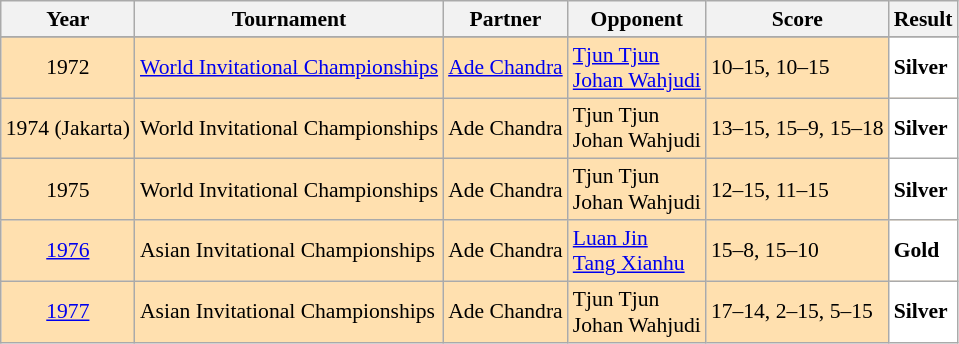<table class="sortable wikitable" style="font-size:90%;">
<tr>
<th>Year</th>
<th>Tournament</th>
<th>Partner</th>
<th>Opponent</th>
<th>Score</th>
<th>Result</th>
</tr>
<tr>
</tr>
<tr style="background:#FFE0AF">
<td align="center">1972</td>
<td align="left"><a href='#'>World Invitational Championships</a></td>
<td align="left"> <a href='#'>Ade Chandra</a></td>
<td align="left"> <a href='#'>Tjun Tjun</a><br> <a href='#'>Johan Wahjudi</a></td>
<td align="left">10–15, 10–15</td>
<td style="text-align:left; background:white"> <strong>Silver</strong></td>
</tr>
<tr style="background:#FFE0AF">
<td align="center">1974 (Jakarta)</td>
<td align="left">World Invitational Championships</td>
<td align="left"> Ade Chandra</td>
<td align="left"> Tjun Tjun<br> Johan Wahjudi</td>
<td align="left">13–15, 15–9, 15–18</td>
<td style="text-align:left; background:white"> <strong>Silver</strong></td>
</tr>
<tr style="background:#FFE0AF">
<td align="center">1975</td>
<td align="left">World Invitational Championships</td>
<td align="left"> Ade Chandra</td>
<td align="left"> Tjun Tjun<br> Johan Wahjudi</td>
<td align="left">12–15, 11–15</td>
<td style="text-align:left; background:white"> <strong>Silver</strong></td>
</tr>
<tr style="background:#FFE0AF">
<td align="center"><a href='#'>1976</a></td>
<td align="left">Asian Invitational Championships</td>
<td align="left"> Ade Chandra</td>
<td align="left"> <a href='#'>Luan Jin</a><br> <a href='#'>Tang Xianhu</a></td>
<td align="left">15–8, 15–10</td>
<td style="text-align:left; background:white"> <strong>Gold</strong></td>
</tr>
<tr style="background:#FFE0AF">
<td align="center"><a href='#'>1977</a></td>
<td align="left">Asian Invitational Championships</td>
<td align="left"> Ade Chandra</td>
<td align="left"> Tjun Tjun<br> Johan Wahjudi</td>
<td align="left">17–14, 2–15, 5–15</td>
<td style="text-align:left; background:white"> <strong>Silver</strong></td>
</tr>
</table>
